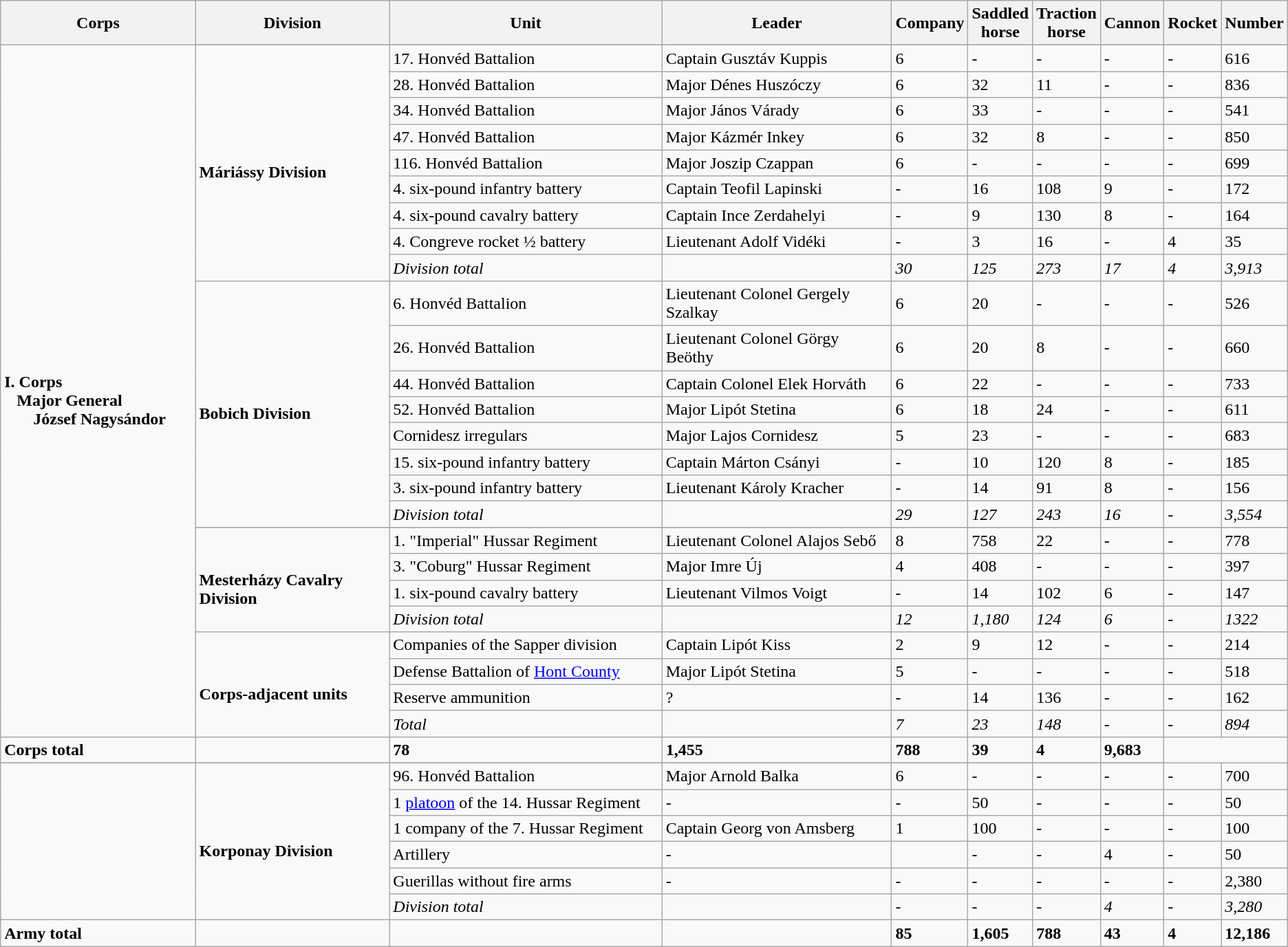<table class="wikitable">
<tr>
<th width=20%>Corps</th>
<th width=20%>Division</th>
<th width=30%>Unit</th>
<th width=25%>Leader</th>
<th width=5%>Company</th>
<th width=10%>Saddled horse</th>
<th width=10%>Traction horse</th>
<th width=10%>Cannon</th>
<th width=10%>Rocket</th>
<th width=5%>Number</th>
</tr>
<tr>
<td rowspan=27><br><strong>I. Corps</strong>
<br>  
<strong>Major General<br>       József Nagysándor</strong></td>
</tr>
<tr>
<td rowspan=9><br><strong>Máriássy Division</strong></td>
<td>17. Honvéd Battalion</td>
<td>Captain Gusztáv Kuppis</td>
<td>6</td>
<td>-</td>
<td>-</td>
<td>-</td>
<td>-</td>
<td>616</td>
</tr>
<tr>
<td>28. Honvéd Battalion</td>
<td>Major Dénes Huszóczy</td>
<td>6</td>
<td>32</td>
<td>11</td>
<td>-</td>
<td>-</td>
<td>836</td>
</tr>
<tr>
<td>34. Honvéd Battalion</td>
<td>Major János Várady</td>
<td>6</td>
<td>33</td>
<td>-</td>
<td>-</td>
<td>-</td>
<td>541</td>
</tr>
<tr>
<td>47. Honvéd Battalion</td>
<td>Major Kázmér Inkey</td>
<td>6</td>
<td>32</td>
<td>8</td>
<td>-</td>
<td>-</td>
<td>850</td>
</tr>
<tr>
<td>116. Honvéd Battalion</td>
<td>Major Joszip Czappan</td>
<td>6</td>
<td>-</td>
<td>-</td>
<td>-</td>
<td>-</td>
<td>699</td>
</tr>
<tr>
<td>4. six-pound infantry battery</td>
<td>Captain Teofil Lapinski</td>
<td>-</td>
<td>16</td>
<td>108</td>
<td>9</td>
<td>-</td>
<td>172</td>
</tr>
<tr>
<td>4. six-pound cavalry battery</td>
<td>Captain Ince Zerdahelyi</td>
<td>-</td>
<td>9</td>
<td>130</td>
<td>8</td>
<td>-</td>
<td>164</td>
</tr>
<tr>
<td>4. Congreve rocket ½ battery</td>
<td>Lieutenant Adolf Vidéki</td>
<td>-</td>
<td>3</td>
<td>16</td>
<td>-</td>
<td>4</td>
<td>35</td>
</tr>
<tr>
<td><em>Division total</em></td>
<td></td>
<td><em>30</em></td>
<td><em>125</em></td>
<td><em>273</em></td>
<td><em>17</em></td>
<td><em>4</em></td>
<td><em>3,913</em></td>
</tr>
<tr>
<td rowspan=8><br><strong>Bobich Division</strong></td>
<td>6. Honvéd Battalion</td>
<td>Lieutenant Colonel Gergely Szalkay</td>
<td>6</td>
<td>20</td>
<td>-</td>
<td>-</td>
<td>-</td>
<td>526</td>
</tr>
<tr>
<td>26. Honvéd Battalion</td>
<td>Lieutenant Colonel Görgy Beöthy</td>
<td>6</td>
<td>20</td>
<td>8</td>
<td>-</td>
<td>-</td>
<td>660</td>
</tr>
<tr>
<td>44. Honvéd Battalion</td>
<td>Captain Colonel Elek Horváth</td>
<td>6</td>
<td>22</td>
<td>-</td>
<td>-</td>
<td>-</td>
<td>733</td>
</tr>
<tr>
<td>52. Honvéd Battalion</td>
<td>Major Lipót Stetina</td>
<td>6</td>
<td>18</td>
<td>24</td>
<td>-</td>
<td>-</td>
<td>611</td>
</tr>
<tr>
<td>Cornidesz irregulars</td>
<td>Major Lajos Cornidesz</td>
<td>5</td>
<td>23</td>
<td>-</td>
<td>-</td>
<td>-</td>
<td>683</td>
</tr>
<tr>
<td>15. six-pound infantry battery</td>
<td>Captain Márton Csányi</td>
<td>-</td>
<td>10</td>
<td>120</td>
<td>8</td>
<td>-</td>
<td>185</td>
</tr>
<tr>
<td>3. six-pound infantry battery</td>
<td>Lieutenant Károly Kracher</td>
<td>-</td>
<td>14</td>
<td>91</td>
<td>8</td>
<td>-</td>
<td>156</td>
</tr>
<tr>
<td><em>Division total</em></td>
<td></td>
<td><em>29</em></td>
<td><em>127</em></td>
<td><em>243</em></td>
<td><em>16</em></td>
<td>-</td>
<td><em>3,554</em></td>
</tr>
<tr>
</tr>
<tr>
<td rowspan=4><br><strong>Mesterházy Cavalry Division</strong></td>
<td>1. "Imperial" Hussar Regiment</td>
<td>Lieutenant Colonel Alajos Sebő</td>
<td>8</td>
<td>758</td>
<td>22</td>
<td>-</td>
<td>-</td>
<td>778</td>
</tr>
<tr>
<td>3. "Coburg" Hussar Regiment</td>
<td>Major Imre Új</td>
<td>4</td>
<td>408</td>
<td>-</td>
<td>-</td>
<td>-</td>
<td>397</td>
</tr>
<tr>
<td>1. six-pound cavalry battery</td>
<td>Lieutenant Vilmos Voigt</td>
<td>-</td>
<td>14</td>
<td>102</td>
<td>6</td>
<td>-</td>
<td>147</td>
</tr>
<tr>
<td><em>Division total</em></td>
<td></td>
<td><em>12</em></td>
<td><em>1,180</em></td>
<td><em>124</em></td>
<td><em>6</em></td>
<td>-</td>
<td><em>1322</em></td>
</tr>
<tr>
<td rowspan=4><br><strong>Corps-adjacent units</strong></td>
<td>Companies of the Sapper division</td>
<td>Captain Lipót Kiss</td>
<td>2</td>
<td>9</td>
<td>12</td>
<td>-</td>
<td>-</td>
<td>214</td>
</tr>
<tr>
<td>Defense Battalion of <a href='#'>Hont County</a></td>
<td>Major Lipót Stetina</td>
<td>5</td>
<td>-</td>
<td>-</td>
<td>-</td>
<td>-</td>
<td>518</td>
</tr>
<tr>
<td>Reserve ammunition</td>
<td>?</td>
<td>-</td>
<td>14</td>
<td>136</td>
<td>-</td>
<td>-</td>
<td>162</td>
</tr>
<tr>
<td><em>Total</em></td>
<td></td>
<td><em>7</em></td>
<td><em>23</em></td>
<td><em>148</em></td>
<td>-</td>
<td>-</td>
<td><em>894</em></td>
</tr>
<tr>
<td><strong>Corps total</strong></td>
<td></td>
<td><strong>78</strong></td>
<td><strong>1,455</strong></td>
<td><strong>788</strong></td>
<td><strong>39</strong></td>
<td><strong>4</strong></td>
<td><strong>9,683</strong></td>
</tr>
<tr>
</tr>
<tr>
<td rowspan=7></td>
</tr>
<tr>
<td rowspan=6><br><strong>Korponay Division</strong></td>
<td>96. Honvéd Battalion</td>
<td>Major Arnold Balka</td>
<td>6</td>
<td>-</td>
<td>-</td>
<td>-</td>
<td>-</td>
<td>700</td>
</tr>
<tr>
<td>1 <a href='#'>platoon</a> of the 14. Hussar Regiment</td>
<td>-</td>
<td>-</td>
<td>50</td>
<td>-</td>
<td>-</td>
<td>-</td>
<td>50</td>
</tr>
<tr>
<td>1 company of the 7. Hussar Regiment</td>
<td>Captain Georg von Amsberg</td>
<td>1</td>
<td>100</td>
<td>-</td>
<td>-</td>
<td>-</td>
<td>100</td>
</tr>
<tr>
<td>Artillery</td>
<td>-</td>
<td></td>
<td>-</td>
<td>-</td>
<td>4</td>
<td>-</td>
<td>50</td>
</tr>
<tr>
<td>Guerillas without fire arms</td>
<td>-</td>
<td>-</td>
<td>-</td>
<td>-</td>
<td>-</td>
<td>-</td>
<td>2,380</td>
</tr>
<tr>
<td><em>Division total</em></td>
<td></td>
<td>-</td>
<td>-</td>
<td>-</td>
<td><em>4</em></td>
<td>-</td>
<td><em>3,280</em></td>
</tr>
<tr>
<td><strong>Army total</strong></td>
<td></td>
<td></td>
<td></td>
<td><strong>85</strong></td>
<td><strong>1,605</strong></td>
<td><strong>788</strong></td>
<td><strong>43</strong></td>
<td><strong>4</strong></td>
<td><strong>12,186</strong></td>
</tr>
</table>
